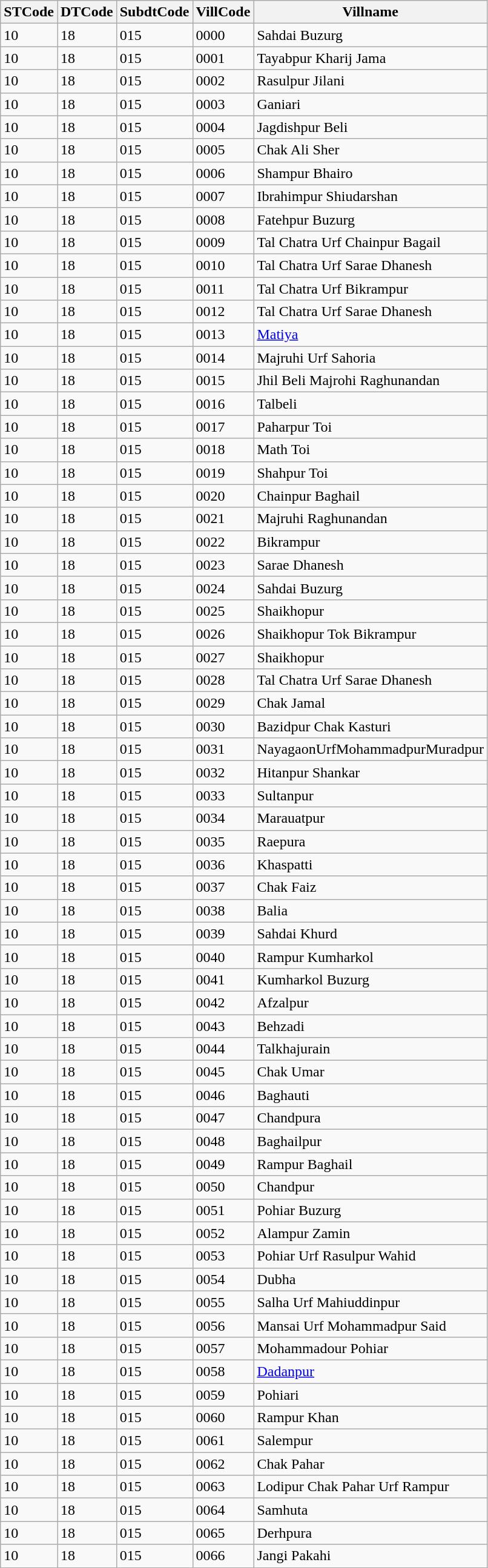<table class="wikitable">
<tr>
<th>STCode</th>
<th>DTCode</th>
<th>SubdtCode</th>
<th>VillCode</th>
<th>Villname</th>
</tr>
<tr>
<td>10</td>
<td>18</td>
<td>015</td>
<td>0000</td>
<td>Sahdai Buzurg</td>
</tr>
<tr>
<td>10</td>
<td>18</td>
<td>015</td>
<td>0001</td>
<td>Tayabpur Kharij Jama</td>
</tr>
<tr>
<td>10</td>
<td>18</td>
<td>015</td>
<td>0002</td>
<td>Rasulpur Jilani</td>
</tr>
<tr>
<td>10</td>
<td>18</td>
<td>015</td>
<td>0003</td>
<td>Ganiari</td>
</tr>
<tr>
<td>10</td>
<td>18</td>
<td>015</td>
<td>0004</td>
<td>Jagdishpur Beli</td>
</tr>
<tr>
<td>10</td>
<td>18</td>
<td>015</td>
<td>0005</td>
<td>Chak Ali Sher</td>
</tr>
<tr>
<td>10</td>
<td>18</td>
<td>015</td>
<td>0006</td>
<td>Shampur Bhairo</td>
</tr>
<tr>
<td>10</td>
<td>18</td>
<td>015</td>
<td>0007</td>
<td>Ibrahimpur Shiudarshan</td>
</tr>
<tr>
<td>10</td>
<td>18</td>
<td>015</td>
<td>0008</td>
<td>Fatehpur Buzurg</td>
</tr>
<tr>
<td>10</td>
<td>18</td>
<td>015</td>
<td>0009</td>
<td>Tal Chatra Urf Chainpur Bagail</td>
</tr>
<tr>
<td>10</td>
<td>18</td>
<td>015</td>
<td>0010</td>
<td>Tal Chatra Urf Sarae Dhanesh</td>
</tr>
<tr>
<td>10</td>
<td>18</td>
<td>015</td>
<td>0011</td>
<td>Tal Chatra Urf Bikrampur</td>
</tr>
<tr>
<td>10</td>
<td>18</td>
<td>015</td>
<td>0012</td>
<td>Tal Chatra Urf Sarae Dhanesh</td>
</tr>
<tr>
<td>10</td>
<td>18</td>
<td>015</td>
<td>0013</td>
<td><a href='#'>Matiya</a></td>
</tr>
<tr>
<td>10</td>
<td>18</td>
<td>015</td>
<td>0014</td>
<td>Majruhi Urf Sahoria</td>
</tr>
<tr>
<td>10</td>
<td>18</td>
<td>015</td>
<td>0015</td>
<td>Jhil Beli Majrohi Raghunandan</td>
</tr>
<tr>
<td>10</td>
<td>18</td>
<td>015</td>
<td>0016</td>
<td>Talbeli</td>
</tr>
<tr>
<td>10</td>
<td>18</td>
<td>015</td>
<td>0017</td>
<td>Paharpur Toi</td>
</tr>
<tr>
<td>10</td>
<td>18</td>
<td>015</td>
<td>0018</td>
<td>Math Toi</td>
</tr>
<tr>
<td>10</td>
<td>18</td>
<td>015</td>
<td>0019</td>
<td>Shahpur Toi</td>
</tr>
<tr>
<td>10</td>
<td>18</td>
<td>015</td>
<td>0020</td>
<td>Chainpur Baghail</td>
</tr>
<tr>
<td>10</td>
<td>18</td>
<td>015</td>
<td>0021</td>
<td>Majruhi Raghunandan</td>
</tr>
<tr>
<td>10</td>
<td>18</td>
<td>015</td>
<td>0022</td>
<td>Bikrampur</td>
</tr>
<tr>
<td>10</td>
<td>18</td>
<td>015</td>
<td>0023</td>
<td>Sarae Dhanesh</td>
</tr>
<tr>
<td>10</td>
<td>18</td>
<td>015</td>
<td>0024</td>
<td>Sahdai Buzurg</td>
</tr>
<tr>
<td>10</td>
<td>18</td>
<td>015</td>
<td>0025</td>
<td>Shaikhopur</td>
</tr>
<tr>
<td>10</td>
<td>18</td>
<td>015</td>
<td>0026</td>
<td>Shaikhopur Tok Bikrampur</td>
</tr>
<tr>
<td>10</td>
<td>18</td>
<td>015</td>
<td>0027</td>
<td>Shaikhopur</td>
</tr>
<tr>
<td>10</td>
<td>18</td>
<td>015</td>
<td>0028</td>
<td>Tal Chatra Urf Sarae Dhanesh</td>
</tr>
<tr>
<td>10</td>
<td>18</td>
<td>015</td>
<td>0029</td>
<td>Chak Jamal</td>
</tr>
<tr>
<td>10</td>
<td>18</td>
<td>015</td>
<td>0030</td>
<td>Bazidpur Chak Kasturi</td>
</tr>
<tr>
<td>10</td>
<td>18</td>
<td>015</td>
<td>0031</td>
<td>NayagaonUrfMohammadpurMuradpur</td>
</tr>
<tr>
<td>10</td>
<td>18</td>
<td>015</td>
<td>0032</td>
<td>Hitanpur Shankar</td>
</tr>
<tr>
<td>10</td>
<td>18</td>
<td>015</td>
<td>0033</td>
<td>Sultanpur</td>
</tr>
<tr>
<td>10</td>
<td>18</td>
<td>015</td>
<td>0034</td>
<td>Marauatpur</td>
</tr>
<tr>
<td>10</td>
<td>18</td>
<td>015</td>
<td>0035</td>
<td>Raepura</td>
</tr>
<tr>
<td>10</td>
<td>18</td>
<td>015</td>
<td>0036</td>
<td>Khaspatti</td>
</tr>
<tr>
<td>10</td>
<td>18</td>
<td>015</td>
<td>0037</td>
<td>Chak Faiz</td>
</tr>
<tr>
<td>10</td>
<td>18</td>
<td>015</td>
<td>0038</td>
<td>Balia</td>
</tr>
<tr>
<td>10</td>
<td>18</td>
<td>015</td>
<td>0039</td>
<td>Sahdai Khurd</td>
</tr>
<tr>
<td>10</td>
<td>18</td>
<td>015</td>
<td>0040</td>
<td>Rampur Kumharkol</td>
</tr>
<tr>
<td>10</td>
<td>18</td>
<td>015</td>
<td>0041</td>
<td>Kumharkol Buzurg</td>
</tr>
<tr>
<td>10</td>
<td>18</td>
<td>015</td>
<td>0042</td>
<td>Afzalpur</td>
</tr>
<tr>
<td>10</td>
<td>18</td>
<td>015</td>
<td>0043</td>
<td>Behzadi</td>
</tr>
<tr>
<td>10</td>
<td>18</td>
<td>015</td>
<td>0044</td>
<td>Talkhajurain</td>
</tr>
<tr>
<td>10</td>
<td>18</td>
<td>015</td>
<td>0045</td>
<td>Chak Umar</td>
</tr>
<tr>
<td>10</td>
<td>18</td>
<td>015</td>
<td>0046</td>
<td>Baghauti</td>
</tr>
<tr>
<td>10</td>
<td>18</td>
<td>015</td>
<td>0047</td>
<td>Chandpura</td>
</tr>
<tr>
<td>10</td>
<td>18</td>
<td>015</td>
<td>0048</td>
<td>Baghailpur</td>
</tr>
<tr>
<td>10</td>
<td>18</td>
<td>015</td>
<td>0049</td>
<td>Rampur Baghail</td>
</tr>
<tr>
<td>10</td>
<td>18</td>
<td>015</td>
<td>0050</td>
<td>Chandpur</td>
</tr>
<tr>
<td>10</td>
<td>18</td>
<td>015</td>
<td>0051</td>
<td>Pohiar Buzurg</td>
</tr>
<tr>
<td>10</td>
<td>18</td>
<td>015</td>
<td>0052</td>
<td>Alampur Zamin</td>
</tr>
<tr>
<td>10</td>
<td>18</td>
<td>015</td>
<td>0053</td>
<td>Pohiar Urf Rasulpur Wahid</td>
</tr>
<tr>
<td>10</td>
<td>18</td>
<td>015</td>
<td>0054</td>
<td>Dubha</td>
</tr>
<tr>
<td>10</td>
<td>18</td>
<td>015</td>
<td>0055</td>
<td>Salha Urf Mahiuddinpur</td>
</tr>
<tr>
<td>10</td>
<td>18</td>
<td>015</td>
<td>0056</td>
<td>Mansai Urf Mohammadpur Said</td>
</tr>
<tr>
<td>10</td>
<td>18</td>
<td>015</td>
<td>0057</td>
<td>Mohammadour Pohiar</td>
</tr>
<tr>
<td>10</td>
<td>18</td>
<td>015</td>
<td>0058</td>
<td><a href='#'>Dadanpur</a></td>
</tr>
<tr>
<td>10</td>
<td>18</td>
<td>015</td>
<td>0059</td>
<td>Pohiari</td>
</tr>
<tr>
<td>10</td>
<td>18</td>
<td>015</td>
<td>0060</td>
<td>Rampur Khan</td>
</tr>
<tr>
<td>10</td>
<td>18</td>
<td>015</td>
<td>0061</td>
<td>Salempur</td>
</tr>
<tr>
<td>10</td>
<td>18</td>
<td>015</td>
<td>0062</td>
<td>Chak Pahar</td>
</tr>
<tr>
<td>10</td>
<td>18</td>
<td>015</td>
<td>0063</td>
<td>Lodipur Chak Pahar Urf Rampur</td>
</tr>
<tr>
<td>10</td>
<td>18</td>
<td>015</td>
<td>0064</td>
<td>Samhuta</td>
</tr>
<tr>
<td>10</td>
<td>18</td>
<td>015</td>
<td>0065</td>
<td>Derhpura</td>
</tr>
<tr>
<td>10</td>
<td>18</td>
<td>015</td>
<td>0066</td>
<td>Jangi Pakahi</td>
</tr>
</table>
